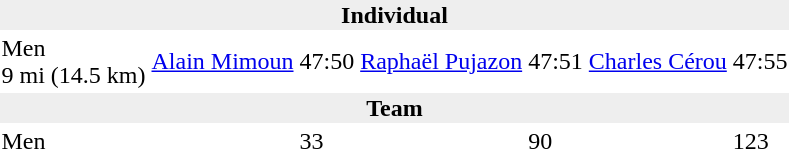<table>
<tr>
<td colspan=7 bgcolor=#eeeeee style=text-align:center;><strong>Individual</strong></td>
</tr>
<tr>
<td>Men<br>9 mi (14.5 km)</td>
<td><a href='#'>Alain Mimoun</a><br></td>
<td>47:50</td>
<td><a href='#'>Raphaël Pujazon</a><br></td>
<td>47:51</td>
<td><a href='#'>Charles Cérou</a><br></td>
<td>47:55</td>
</tr>
<tr>
<td colspan=7 bgcolor=#eeeeee style=text-align:center;><strong>Team</strong></td>
</tr>
<tr>
<td>Men</td>
<td></td>
<td>33</td>
<td></td>
<td>90</td>
<td></td>
<td>123</td>
</tr>
</table>
